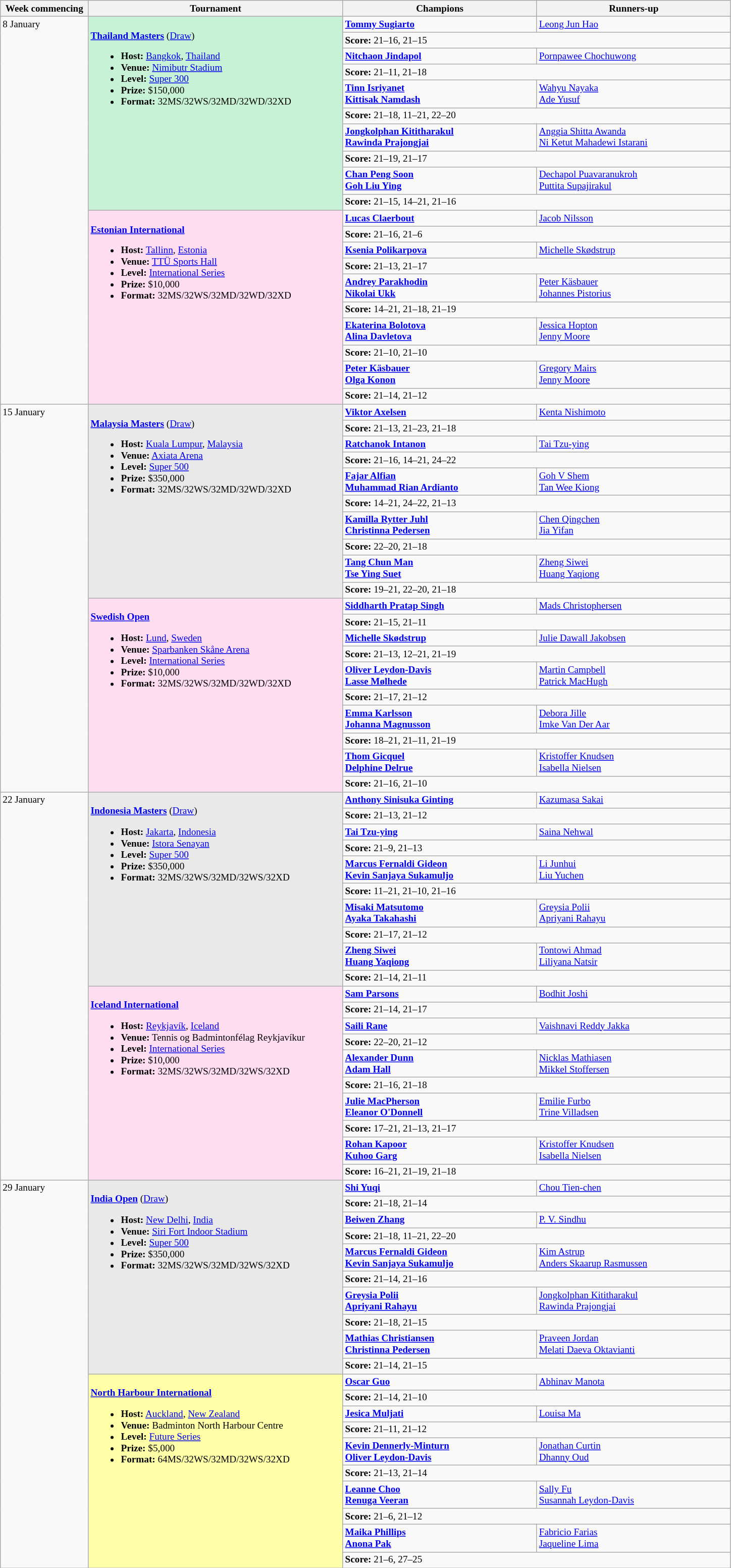<table class=wikitable style=font-size:80%>
<tr>
<th width=110>Week commencing</th>
<th width=330>Tournament</th>
<th width=250>Champions</th>
<th width=250>Runners-up</th>
</tr>
<tr valign=top>
<td rowspan=20>8 January</td>
<td style="background:#C7F2D5;" rowspan="10"><br><strong><a href='#'>Thailand Masters</a></strong> (<a href='#'>Draw</a>)<ul><li><strong>Host:</strong> <a href='#'>Bangkok</a>, <a href='#'>Thailand</a></li><li><strong>Venue:</strong> <a href='#'>Nimibutr Stadium</a></li><li><strong>Level:</strong> <a href='#'>Super 300</a></li><li><strong>Prize:</strong> $150,000</li><li><strong>Format:</strong> 32MS/32WS/32MD/32WD/32XD</li></ul></td>
<td><strong> <a href='#'>Tommy Sugiarto</a></strong></td>
<td> <a href='#'>Leong Jun Hao</a></td>
</tr>
<tr>
<td colspan=2><strong>Score:</strong> 21–16, 21–15</td>
</tr>
<tr valign=top>
<td><strong> <a href='#'>Nitchaon Jindapol</a></strong></td>
<td> <a href='#'>Pornpawee Chochuwong</a></td>
</tr>
<tr>
<td colspan=2><strong>Score:</strong> 21–11, 21–18</td>
</tr>
<tr valign=top>
<td><strong> <a href='#'>Tinn Isriyanet</a><br> <a href='#'>Kittisak Namdash</a></strong></td>
<td> <a href='#'>Wahyu Nayaka</a><br> <a href='#'>Ade Yusuf</a></td>
</tr>
<tr>
<td colspan=2><strong>Score:</strong> 21–18, 11–21, 22–20</td>
</tr>
<tr valign=top>
<td><strong> <a href='#'>Jongkolphan Kititharakul</a><br> <a href='#'>Rawinda Prajongjai</a></strong></td>
<td> <a href='#'>Anggia Shitta Awanda</a><br> <a href='#'>Ni Ketut Mahadewi Istarani</a></td>
</tr>
<tr>
<td colspan=2><strong>Score:</strong> 21–19, 21–17</td>
</tr>
<tr valign=top>
<td><strong> <a href='#'>Chan Peng Soon</a><br> <a href='#'>Goh Liu Ying</a></strong></td>
<td> <a href='#'>Dechapol Puavaranukroh</a><br> <a href='#'>Puttita Supajirakul</a></td>
</tr>
<tr>
<td colspan=2><strong>Score:</strong> 21–15, 14–21, 21–16</td>
</tr>
<tr valign=top>
<td style="background:#FFDDF1;" rowspan="10"><br><strong><a href='#'>Estonian International</a></strong><ul><li><strong>Host:</strong> <a href='#'>Tallinn</a>, <a href='#'>Estonia</a></li><li><strong>Venue:</strong> <a href='#'>TTÜ Sports Hall</a></li><li><strong>Level:</strong> <a href='#'>International Series</a></li><li><strong>Prize:</strong> $10,000</li><li><strong>Format:</strong> 32MS/32WS/32MD/32WD/32XD</li></ul></td>
<td><strong> <a href='#'>Lucas Claerbout</a></strong></td>
<td> <a href='#'>Jacob Nilsson</a></td>
</tr>
<tr>
<td colspan=2><strong>Score:</strong> 21–16, 21–6</td>
</tr>
<tr valign=top>
<td><strong> <a href='#'>Ksenia Polikarpova</a></strong></td>
<td> <a href='#'>Michelle Skødstrup</a></td>
</tr>
<tr>
<td colspan=2><strong>Score:</strong> 21–13, 21–17</td>
</tr>
<tr valign=top>
<td><strong> <a href='#'>Andrey Parakhodin</a><br> <a href='#'>Nikolai Ukk</a></strong></td>
<td> <a href='#'>Peter Käsbauer</a><br> <a href='#'>Johannes Pistorius</a></td>
</tr>
<tr>
<td colspan=2><strong>Score:</strong> 14–21, 21–18, 21–19</td>
</tr>
<tr valign=top>
<td><strong> <a href='#'>Ekaterina Bolotova</a><br> <a href='#'>Alina Davletova</a></strong></td>
<td> <a href='#'>Jessica Hopton</a><br> <a href='#'>Jenny Moore</a></td>
</tr>
<tr>
<td colspan=2><strong>Score:</strong> 21–10, 21–10</td>
</tr>
<tr valign=top>
<td><strong> <a href='#'>Peter Käsbauer</a><br> <a href='#'>Olga Konon</a></strong></td>
<td> <a href='#'>Gregory Mairs</a><br> <a href='#'>Jenny Moore</a></td>
</tr>
<tr>
<td colspan=2><strong>Score:</strong> 21–14, 21–12</td>
</tr>
<tr valign=top>
<td rowspan=20>15 January</td>
<td style="background:#E9E9E9;" rowspan="10"><br><strong><a href='#'>Malaysia Masters</a></strong> (<a href='#'>Draw</a>)<ul><li><strong>Host:</strong> <a href='#'>Kuala Lumpur</a>, <a href='#'>Malaysia</a></li><li><strong>Venue:</strong> <a href='#'>Axiata Arena</a></li><li><strong>Level:</strong> <a href='#'>Super 500</a></li><li><strong>Prize:</strong> $350,000</li><li><strong>Format:</strong> 32MS/32WS/32MD/32WD/32XD</li></ul></td>
<td><strong> <a href='#'>Viktor Axelsen</a></strong></td>
<td> <a href='#'>Kenta Nishimoto</a></td>
</tr>
<tr>
<td colspan=2><strong>Score:</strong> 21–13, 21–23, 21–18</td>
</tr>
<tr valign=top>
<td><strong> <a href='#'>Ratchanok Intanon</a></strong></td>
<td> <a href='#'>Tai Tzu-ying</a></td>
</tr>
<tr>
<td colspan=2><strong>Score:</strong> 21–16, 14–21, 24–22</td>
</tr>
<tr valign=top>
<td><strong> <a href='#'>Fajar Alfian</a><br> <a href='#'>Muhammad Rian Ardianto</a></strong></td>
<td> <a href='#'>Goh V Shem</a><br> <a href='#'>Tan Wee Kiong</a></td>
</tr>
<tr>
<td colspan=2><strong>Score:</strong> 14–21, 24–22, 21–13</td>
</tr>
<tr valign=top>
<td><strong> <a href='#'>Kamilla Rytter Juhl</a><br> <a href='#'>Christinna Pedersen</a></strong></td>
<td> <a href='#'>Chen Qingchen</a><br> <a href='#'>Jia Yifan</a></td>
</tr>
<tr>
<td colspan=2><strong>Score:</strong> 22–20, 21–18</td>
</tr>
<tr valign=top>
<td><strong> <a href='#'>Tang Chun Man</a><br> <a href='#'>Tse Ying Suet</a></strong></td>
<td> <a href='#'>Zheng Siwei</a><br> <a href='#'>Huang Yaqiong</a></td>
</tr>
<tr>
<td colspan=2><strong>Score:</strong> 19–21, 22–20, 21–18</td>
</tr>
<tr valign=top>
<td style="background:#FFDDF1;" rowspan="10"><br><strong><a href='#'>Swedish Open</a></strong><ul><li><strong>Host:</strong> <a href='#'>Lund</a>, <a href='#'>Sweden</a></li><li><strong>Venue:</strong> <a href='#'>Sparbanken Skåne Arena</a></li><li><strong>Level:</strong> <a href='#'>International Series</a></li><li><strong>Prize:</strong> $10,000</li><li><strong>Format:</strong> 32MS/32WS/32MD/32WD/32XD</li></ul></td>
<td><strong> <a href='#'>Siddharth Pratap Singh</a></strong></td>
<td> <a href='#'>Mads Christophersen</a></td>
</tr>
<tr>
<td colspan=2><strong>Score:</strong> 21–15, 21–11</td>
</tr>
<tr valign=top>
<td><strong> <a href='#'>Michelle Skødstrup</a></strong></td>
<td> <a href='#'>Julie Dawall Jakobsen</a></td>
</tr>
<tr>
<td colspan=2><strong>Score:</strong> 21–13, 12–21, 21–19</td>
</tr>
<tr valign=top>
<td><strong> <a href='#'>Oliver Leydon-Davis</a><br> <a href='#'>Lasse Mølhede</a></strong></td>
<td> <a href='#'>Martin Campbell</a><br> <a href='#'>Patrick MacHugh</a></td>
</tr>
<tr>
<td colspan=2><strong>Score:</strong> 21–17, 21–12</td>
</tr>
<tr valign=top>
<td><strong> <a href='#'>Emma Karlsson</a><br> <a href='#'>Johanna Magnusson</a></strong></td>
<td> <a href='#'>Debora Jille</a><br> <a href='#'>Imke Van Der Aar</a></td>
</tr>
<tr>
<td colspan=2><strong>Score:</strong> 18–21, 21–11, 21–19</td>
</tr>
<tr valign=top>
<td><strong> <a href='#'>Thom Gicquel</a><br> <a href='#'>Delphine Delrue</a></strong></td>
<td> <a href='#'>Kristoffer Knudsen</a><br> <a href='#'>Isabella Nielsen</a></td>
</tr>
<tr>
<td colspan=2><strong>Score:</strong> 21–16, 21–10</td>
</tr>
<tr valign=top>
<td rowspan=20>22 January</td>
<td style="background:#E9E9E9;" rowspan="10"><br><strong><a href='#'>Indonesia Masters</a></strong> (<a href='#'>Draw</a>)<ul><li><strong>Host:</strong> <a href='#'>Jakarta</a>, <a href='#'>Indonesia</a></li><li><strong>Venue:</strong> <a href='#'>Istora Senayan</a></li><li><strong>Level:</strong> <a href='#'>Super 500</a></li><li><strong>Prize:</strong> $350,000</li><li><strong>Format:</strong> 32MS/32WS/32MD/32WS/32XD</li></ul></td>
<td><strong> <a href='#'>Anthony Sinisuka Ginting</a></strong></td>
<td> <a href='#'>Kazumasa Sakai</a></td>
</tr>
<tr>
<td colspan=2><strong>Score:</strong> 21–13, 21–12</td>
</tr>
<tr valign=top>
<td><strong> <a href='#'>Tai Tzu-ying</a></strong></td>
<td> <a href='#'>Saina Nehwal</a></td>
</tr>
<tr>
<td colspan=2><strong>Score:</strong> 21–9, 21–13</td>
</tr>
<tr valign=top>
<td><strong> <a href='#'>Marcus Fernaldi Gideon</a><br> <a href='#'>Kevin Sanjaya Sukamuljo</a></strong></td>
<td> <a href='#'>Li Junhui</a><br> <a href='#'>Liu Yuchen</a></td>
</tr>
<tr>
<td colspan=2><strong>Score:</strong> 11–21, 21–10, 21–16</td>
</tr>
<tr valign=top>
<td><strong> <a href='#'>Misaki Matsutomo</a><br> <a href='#'>Ayaka Takahashi</a></strong></td>
<td> <a href='#'>Greysia Polii</a><br> <a href='#'>Apriyani Rahayu</a></td>
</tr>
<tr>
<td colspan=2><strong>Score:</strong> 21–17, 21–12</td>
</tr>
<tr valign=top>
<td><strong> <a href='#'>Zheng Siwei</a><br> <a href='#'>Huang Yaqiong</a></strong></td>
<td> <a href='#'>Tontowi Ahmad</a><br> <a href='#'>Liliyana Natsir</a></td>
</tr>
<tr>
<td colspan=2><strong>Score:</strong> 21–14, 21–11</td>
</tr>
<tr valign=top>
<td style="background:#FFDDF1;" rowspan="10"><br><strong><a href='#'>Iceland International</a></strong><ul><li><strong>Host:</strong> <a href='#'>Reykjavík</a>, <a href='#'>Iceland</a></li><li><strong>Venue:</strong> Tennis og Badmintonfélag Reykjavíkur</li><li><strong>Level:</strong> <a href='#'>International Series</a></li><li><strong>Prize:</strong> $10,000</li><li><strong>Format:</strong> 32MS/32WS/32MD/32WS/32XD</li></ul></td>
<td><strong> <a href='#'>Sam Parsons</a></strong></td>
<td> <a href='#'>Bodhit Joshi</a></td>
</tr>
<tr>
<td colspan=2><strong>Score:</strong> 21–14, 21–17</td>
</tr>
<tr valign=top>
<td><strong> <a href='#'>Saili Rane</a></strong></td>
<td> <a href='#'>Vaishnavi Reddy Jakka</a></td>
</tr>
<tr>
<td colspan=2><strong>Score:</strong> 22–20, 21–12</td>
</tr>
<tr valign=top>
<td><strong> <a href='#'>Alexander Dunn</a><br> <a href='#'>Adam Hall</a></strong></td>
<td> <a href='#'>Nicklas Mathiasen</a><br> <a href='#'>Mikkel Stoffersen</a></td>
</tr>
<tr>
<td colspan=2><strong>Score:</strong> 21–16, 21–18</td>
</tr>
<tr valign=top>
<td><strong> <a href='#'>Julie MacPherson</a><br> <a href='#'>Eleanor O'Donnell</a></strong></td>
<td> <a href='#'>Emilie Furbo</a><br> <a href='#'>Trine Villadsen</a></td>
</tr>
<tr>
<td colspan=2><strong>Score:</strong> 17–21, 21–13, 21–17</td>
</tr>
<tr valign=top>
<td><strong> <a href='#'>Rohan Kapoor</a><br> <a href='#'>Kuhoo Garg</a></strong></td>
<td> <a href='#'>Kristoffer Knudsen</a><br> <a href='#'>Isabella Nielsen</a></td>
</tr>
<tr>
<td colspan=2><strong>Score:</strong> 16–21, 21–19, 21–18</td>
</tr>
<tr valign=top>
<td rowspan=20>29 January</td>
<td style="background:#E9E9E9;" rowspan="10"><br><strong><a href='#'>India Open</a></strong> (<a href='#'>Draw</a>)<ul><li><strong>Host:</strong> <a href='#'>New Delhi</a>, <a href='#'>India</a></li><li><strong>Venue:</strong> <a href='#'>Siri Fort Indoor Stadium</a></li><li><strong>Level:</strong> <a href='#'>Super 500</a></li><li><strong>Prize:</strong> $350,000</li><li><strong>Format:</strong> 32MS/32WS/32MD/32WS/32XD</li></ul></td>
<td><strong> <a href='#'>Shi Yuqi</a></strong></td>
<td> <a href='#'>Chou Tien-chen</a></td>
</tr>
<tr>
<td colspan=2><strong>Score:</strong> 21–18, 21–14</td>
</tr>
<tr valign=top>
<td><strong> <a href='#'>Beiwen Zhang</a></strong></td>
<td> <a href='#'>P. V. Sindhu</a></td>
</tr>
<tr>
<td colspan=2><strong>Score:</strong> 21–18, 11–21, 22–20</td>
</tr>
<tr valign=top>
<td><strong> <a href='#'>Marcus Fernaldi Gideon</a><br> <a href='#'>Kevin Sanjaya Sukamuljo</a></strong></td>
<td> <a href='#'>Kim Astrup</a><br> <a href='#'>Anders Skaarup Rasmussen</a></td>
</tr>
<tr>
<td colspan=2><strong>Score:</strong> 21–14, 21–16</td>
</tr>
<tr valign=top>
<td><strong> <a href='#'>Greysia Polii</a><br> <a href='#'>Apriyani Rahayu</a></strong></td>
<td> <a href='#'>Jongkolphan Kititharakul</a><br> <a href='#'>Rawinda Prajongjai</a></td>
</tr>
<tr>
<td colspan=2><strong>Score:</strong> 21–18, 21–15</td>
</tr>
<tr valign=top>
<td><strong> <a href='#'>Mathias Christiansen</a><br> <a href='#'>Christinna Pedersen</a></strong></td>
<td> <a href='#'>Praveen Jordan</a><br> <a href='#'>Melati Daeva Oktavianti</a></td>
</tr>
<tr>
<td colspan=2><strong>Score:</strong> 21–14, 21–15</td>
</tr>
<tr valign=top>
<td style="background:#FFFFA8;" rowspan="10"><br><strong><a href='#'>North Harbour International</a></strong><ul><li><strong>Host:</strong> <a href='#'>Auckland</a>, <a href='#'>New Zealand</a></li><li><strong>Venue:</strong> Badminton North Harbour Centre</li><li><strong>Level:</strong> <a href='#'>Future Series</a></li><li><strong>Prize:</strong> $5,000</li><li><strong>Format:</strong> 64MS/32WS/32MD/32WS/32XD</li></ul></td>
<td><strong> <a href='#'>Oscar Guo</a></strong></td>
<td> <a href='#'>Abhinav Manota</a></td>
</tr>
<tr>
<td colspan=2><strong>Score:</strong> 21–14, 21–10</td>
</tr>
<tr valign=top>
<td><strong> <a href='#'>Jesica Muljati</a></strong></td>
<td> <a href='#'>Louisa Ma</a></td>
</tr>
<tr>
<td colspan=2><strong>Score:</strong> 21–11, 21–12</td>
</tr>
<tr valign=top>
<td><strong> <a href='#'>Kevin Dennerly-Minturn</a><br> <a href='#'>Oliver Leydon-Davis</a></strong></td>
<td> <a href='#'>Jonathan Curtin</a><br> <a href='#'>Dhanny Oud</a></td>
</tr>
<tr>
<td colspan=2><strong>Score:</strong> 21–13, 21–14</td>
</tr>
<tr valign=top>
<td><strong> <a href='#'>Leanne Choo</a><br> <a href='#'>Renuga Veeran</a></strong></td>
<td> <a href='#'>Sally Fu</a><br> <a href='#'>Susannah Leydon-Davis</a></td>
</tr>
<tr>
<td colspan=2><strong>Score:</strong> 21–6, 21–12</td>
</tr>
<tr valign=top>
<td><strong> <a href='#'>Maika Phillips</a><br> <a href='#'>Anona Pak</a></strong></td>
<td> <a href='#'>Fabricio Farias</a><br> <a href='#'>Jaqueline Lima</a></td>
</tr>
<tr>
<td colspan=2><strong>Score:</strong> 21–6, 27–25</td>
</tr>
</table>
